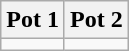<table class="wikitable">
<tr>
<th width=50%>Pot 1</th>
<th width=50%>Pot 2</th>
</tr>
<tr>
<td></td>
<td></td>
</tr>
</table>
